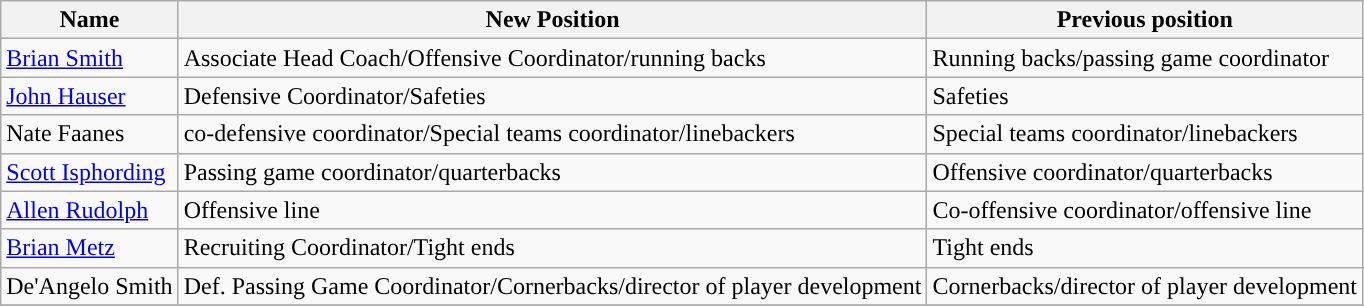<table class="wikitable">
<tr>
<th style="text-align:center;">Name</th>
<th style="text-align:center;">New Position</th>
<th style="text-align:center;">Previous position</th>
</tr>
<tr>
<td><a href='#'>Brian Smith</a></td>
<td>Associate Head Coach/Offensive Coordinator/running backs</td>
<td>Running backs/passing game coordinator</td>
</tr>
<tr>
<td><a href='#'>John Hauser</a></td>
<td>Defensive Coordinator/Safeties</td>
<td>Safeties</td>
</tr>
<tr>
<td>Nate Faanes</td>
<td>co-defensive coordinator/Special teams coordinator/linebackers</td>
<td>Special teams coordinator/linebackers</td>
</tr>
<tr>
<td><a href='#'>Scott Isphording</a></td>
<td>Passing game coordinator/quarterbacks</td>
<td>Offensive coordinator/quarterbacks</td>
</tr>
<tr>
<td><a href='#'>Allen Rudolph</a></td>
<td>Offensive line</td>
<td>Co-offensive coordinator/offensive line</td>
</tr>
<tr>
<td><a href='#'>Brian Metz</a></td>
<td>Recruiting Coordinator/Tight ends</td>
<td>Tight ends</td>
</tr>
<tr>
<td>De'Angelo Smith</td>
<td>Def. Passing Game Coordinator/Cornerbacks/director of player development</td>
<td>Cornerbacks/director of player development</td>
</tr>
<tr>
</tr>
</table>
